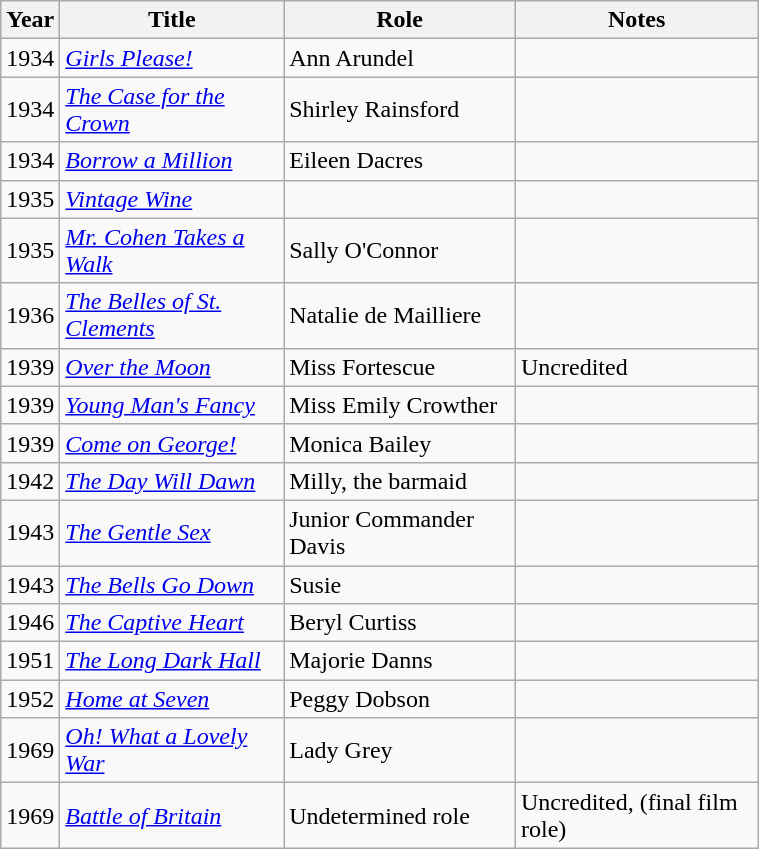<table class="wikitable sortable plainrowheaders" style="text-align: left; margin-right: 0;" width=40%>
<tr>
<th>Year</th>
<th>Title</th>
<th>Role</th>
<th>Notes</th>
</tr>
<tr>
<td>1934</td>
<td><em><a href='#'>Girls Please!</a></em></td>
<td>Ann Arundel</td>
<td></td>
</tr>
<tr>
<td>1934</td>
<td><em><a href='#'>The Case for the Crown</a></em></td>
<td>Shirley Rainsford</td>
<td></td>
</tr>
<tr>
<td>1934</td>
<td><em><a href='#'>Borrow a Million</a></em></td>
<td>Eileen Dacres</td>
<td></td>
</tr>
<tr>
<td>1935</td>
<td><em><a href='#'>Vintage Wine</a></em></td>
<td></td>
<td></td>
</tr>
<tr>
<td>1935</td>
<td><em><a href='#'>Mr. Cohen Takes a Walk</a></em></td>
<td>Sally O'Connor</td>
<td></td>
</tr>
<tr>
<td>1936</td>
<td><em><a href='#'>The Belles of St. Clements</a></em></td>
<td>Natalie de Mailliere</td>
<td></td>
</tr>
<tr>
<td>1939</td>
<td><em><a href='#'>Over the Moon</a></em></td>
<td>Miss Fortescue</td>
<td>Uncredited</td>
</tr>
<tr>
<td>1939</td>
<td><em><a href='#'>Young Man's Fancy</a></em></td>
<td>Miss Emily Crowther</td>
<td></td>
</tr>
<tr>
<td>1939</td>
<td><em><a href='#'>Come on George!</a></em></td>
<td>Monica Bailey</td>
<td></td>
</tr>
<tr>
<td>1942</td>
<td><em><a href='#'>The Day Will Dawn</a></em></td>
<td>Milly, the barmaid</td>
<td></td>
</tr>
<tr>
<td>1943</td>
<td><em><a href='#'>The Gentle Sex</a></em></td>
<td>Junior Commander Davis</td>
<td></td>
</tr>
<tr>
<td>1943</td>
<td><em><a href='#'>The Bells Go Down</a></em></td>
<td>Susie</td>
<td></td>
</tr>
<tr>
<td>1946</td>
<td><em><a href='#'>The Captive Heart</a></em></td>
<td>Beryl Curtiss</td>
<td></td>
</tr>
<tr>
<td>1951</td>
<td><em><a href='#'>The Long Dark Hall</a></em></td>
<td>Majorie Danns</td>
<td></td>
</tr>
<tr>
<td>1952</td>
<td><em><a href='#'>Home at Seven</a></em></td>
<td>Peggy Dobson</td>
<td></td>
</tr>
<tr>
<td>1969</td>
<td><em><a href='#'>Oh! What a Lovely War</a></em></td>
<td>Lady Grey</td>
<td></td>
</tr>
<tr>
<td>1969</td>
<td><em><a href='#'>Battle of Britain</a></em></td>
<td>Undetermined role</td>
<td>Uncredited, (final film role)</td>
</tr>
</table>
